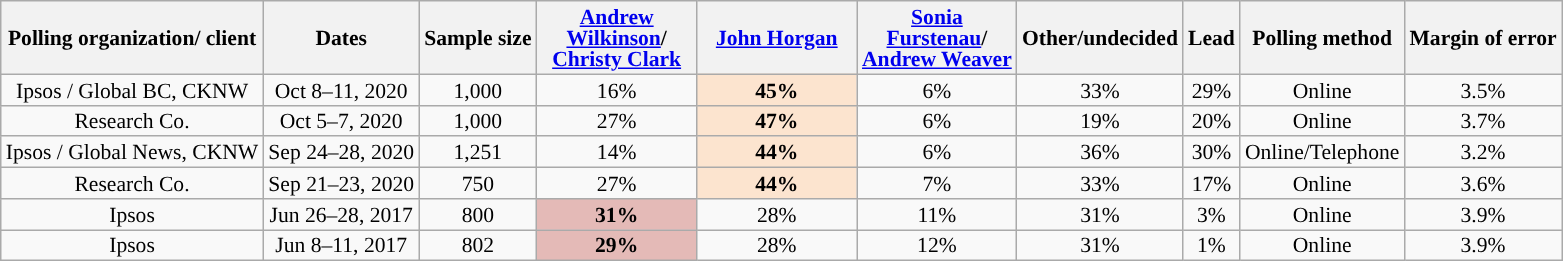<table class="wikitable sortable mw-datatable" style="text-align: center; font-size: 90%; line-height: 14px">
<tr>
<th>Polling organization/ client</th>
<th>Dates</th>
<th>Sample size</th>
<th style="width:100px;"><a href='#'>Andrew Wilkinson</a>/ <a href='#'>Christy Clark</a></th>
<th style="width:100px;"><a href='#'>John Horgan</a></th>
<th style="width:100px;"><a href='#'>Sonia Furstenau</a>/ <a href='#'>Andrew Weaver</a></th>
<th>Other/undecided</th>
<th>Lead</th>
<th>Polling method</th>
<th>Margin of error</th>
</tr>
<tr>
<td>Ipsos / Global BC, CKNW</td>
<td>Oct 8–11, 2020</td>
<td>1,000</td>
<td>16%</td>
<td style="background:#fce4cf"><strong>45%</strong></td>
<td>6%</td>
<td>33%</td>
<td style="background:">29%</td>
<td>Online</td>
<td>3.5%</td>
</tr>
<tr>
<td>Research Co.</td>
<td>Oct 5–7, 2020</td>
<td>1,000</td>
<td>27%</td>
<td style="background:#fce4cf"><strong>47%</strong></td>
<td>6%</td>
<td>19%</td>
<td style="background:">20%</td>
<td>Online</td>
<td>3.7%</td>
</tr>
<tr>
<td>Ipsos / Global News, CKNW</td>
<td>Sep 24–28, 2020</td>
<td>1,251</td>
<td>14%</td>
<td style="background:#fce4cf"><strong>44%</strong></td>
<td>6%</td>
<td>36%</td>
<td style="background:">30%</td>
<td>Online/Telephone</td>
<td>3.2%</td>
</tr>
<tr>
<td>Research Co.</td>
<td>Sep 21–23, 2020</td>
<td>750</td>
<td>27%</td>
<td style="background:#fce4cf"><strong>44%</strong></td>
<td>7%</td>
<td>33%</td>
<td style="background:">17%</td>
<td>Online</td>
<td>3.6%</td>
</tr>
<tr>
<td>Ipsos</td>
<td>Jun 26–28, 2017</td>
<td>800</td>
<td style="background:#e4bab7"><strong>31%</strong></td>
<td>28%</td>
<td>11%</td>
<td>31%</td>
<td style="background:">3%</td>
<td>Online</td>
<td>3.9%</td>
</tr>
<tr>
<td>Ipsos</td>
<td>Jun 8–11, 2017</td>
<td>802</td>
<td style="background:#e4bab7"><strong>29%</strong></td>
<td>28%</td>
<td>12%</td>
<td>31%</td>
<td style="background:">1%</td>
<td>Online</td>
<td>3.9%</td>
</tr>
</table>
